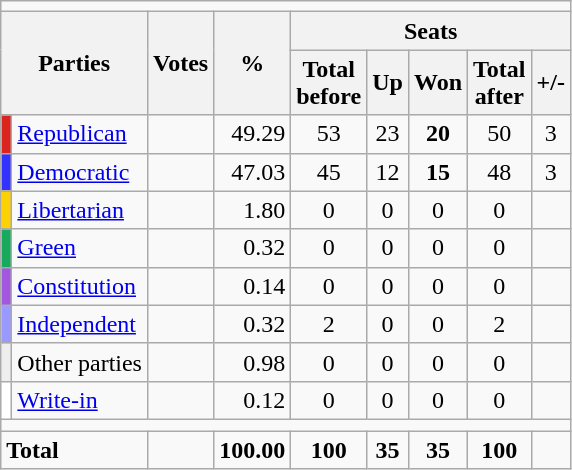<table class="wikitable centre" style="text-align: center">
<tr>
<td colspan=10 align="center"></td>
</tr>
<tr>
<th scope=col colspan=2 rowspan=2>Parties</th>
<th scope=col rowspan=2>Votes</th>
<th scope=col rowspan=2>%</th>
<th scope=col colspan=5>Seats</th>
</tr>
<tr>
<th scope="col">Total<br>before</th>
<th scope="col">Up</th>
<th scope="col">Won</th>
<th scope="col">Total<br>after</th>
<th scope="col">+/-</th>
</tr>
<tr>
<td bgcolor=#DC241f></td>
<td align=left><a href='#'>Republican</a></td>
<td align=right></td>
<td align=right>49.29</td>
<td>53</td>
<td>23</td>
<td><strong>20</strong></td>
<td>50</td>
<td> 3</td>
</tr>
<tr>
<td bgcolor=#3333FF></td>
<td align=left><a href='#'>Democratic</a></td>
<td align=right></td>
<td align=right>47.03</td>
<td>45</td>
<td>12</td>
<td><strong>15</strong></td>
<td>48</td>
<td> 3</td>
</tr>
<tr>
<td bgcolor=#FED105></td>
<td align=left><a href='#'>Libertarian</a></td>
<td align=right></td>
<td align=right>1.80</td>
<td>0</td>
<td>0</td>
<td>0</td>
<td>0</td>
<td></td>
</tr>
<tr>
<td bgcolor=#17aa5c></td>
<td align=left><a href='#'>Green</a></td>
<td align=right></td>
<td align=right>0.32</td>
<td>0</td>
<td>0</td>
<td>0</td>
<td>0</td>
<td></td>
</tr>
<tr>
<td bgcolor=#A356DE></td>
<td align=left><a href='#'>Constitution</a></td>
<td align=right></td>
<td align=right>0.14</td>
<td>0</td>
<td>0</td>
<td>0</td>
<td>0</td>
<td></td>
</tr>
<tr>
<td bgcolor=#9999FF></td>
<td align=left><a href='#'>Independent</a></td>
<td align=right></td>
<td align=right>0.32</td>
<td>2</td>
<td>0</td>
<td>0</td>
<td>2</td>
<td></td>
</tr>
<tr>
<td bgcolor=#EEEEEE></td>
<td align=left>Other parties</td>
<td align=right></td>
<td align=right>0.98</td>
<td>0</td>
<td>0</td>
<td>0</td>
<td>0</td>
<td></td>
</tr>
<tr>
<td bgcolor=#FFFFFF></td>
<td align=left><a href='#'>Write-in</a></td>
<td align=right></td>
<td align=right>0.12</td>
<td>0</td>
<td>0</td>
<td>0</td>
<td>0</td>
<td></td>
</tr>
<tr>
<td colspan="10"></td>
</tr>
<tr style="font-weight:bold;">
<td align=left colspan=2>Total</td>
<td align=right></td>
<td align=right>100.00</td>
<td>100</td>
<td>35</td>
<td>35</td>
<td>100</td>
<td></td>
</tr>
</table>
